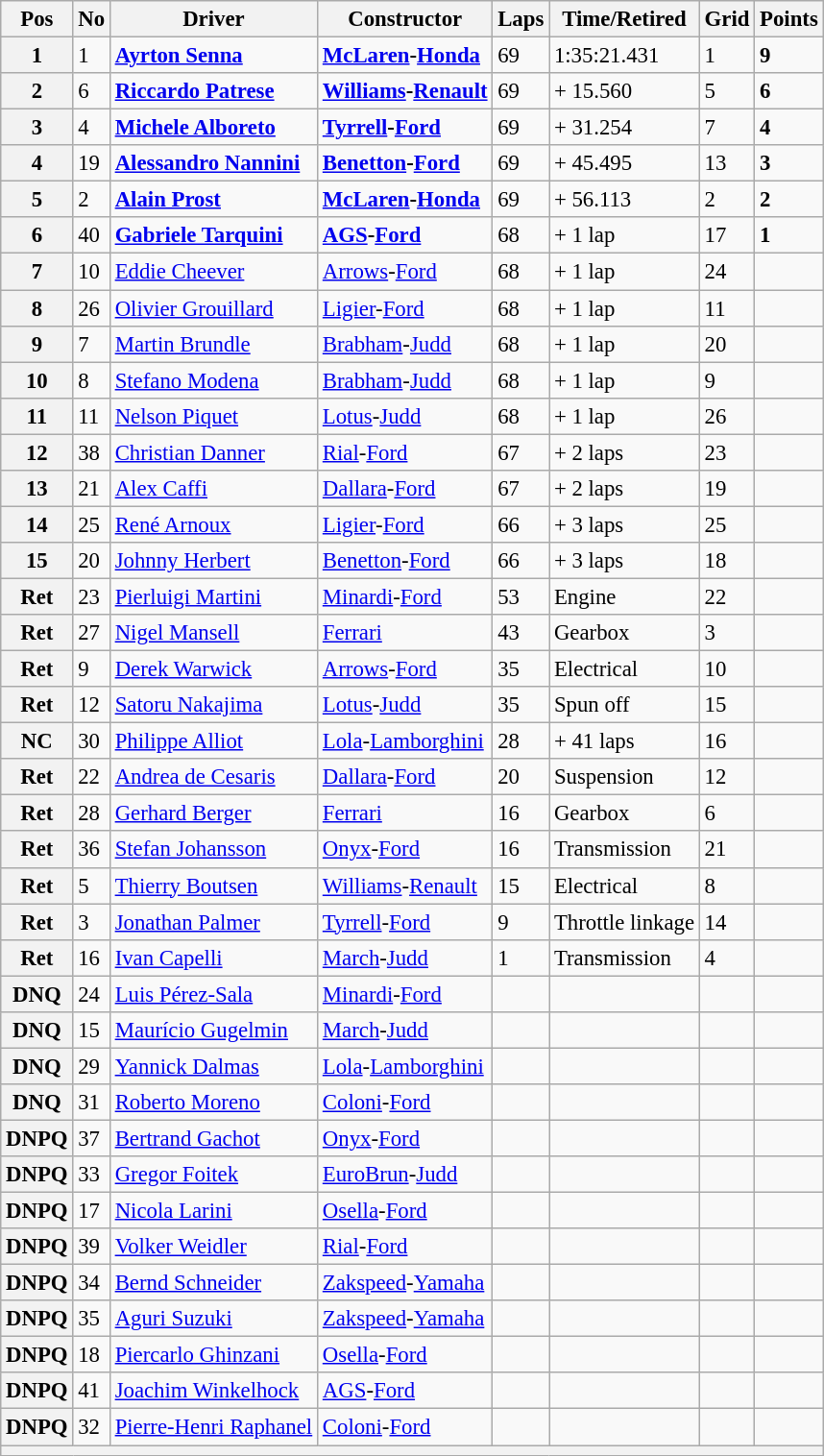<table class="wikitable sortable" style="font-size: 95%;">
<tr>
<th>Pos</th>
<th>No</th>
<th>Driver</th>
<th>Constructor</th>
<th>Laps</th>
<th>Time/Retired</th>
<th>Grid</th>
<th>Points</th>
</tr>
<tr>
<th>1</th>
<td>1</td>
<td> <strong><a href='#'>Ayrton Senna</a></strong></td>
<td><strong><a href='#'>McLaren</a>-<a href='#'>Honda</a></strong></td>
<td>69</td>
<td>1:35:21.431</td>
<td>1</td>
<td><strong>9</strong></td>
</tr>
<tr>
<th>2</th>
<td>6</td>
<td> <strong><a href='#'>Riccardo Patrese</a></strong></td>
<td><strong><a href='#'>Williams</a>-<a href='#'>Renault</a></strong></td>
<td>69</td>
<td>+ 15.560</td>
<td>5</td>
<td><strong>6</strong></td>
</tr>
<tr>
<th>3</th>
<td>4</td>
<td> <strong><a href='#'>Michele Alboreto</a></strong></td>
<td><strong><a href='#'>Tyrrell</a>-<a href='#'>Ford</a></strong></td>
<td>69</td>
<td>+ 31.254</td>
<td>7</td>
<td><strong>4</strong></td>
</tr>
<tr>
<th>4</th>
<td>19</td>
<td> <strong><a href='#'>Alessandro Nannini</a></strong></td>
<td><strong><a href='#'>Benetton</a>-<a href='#'>Ford</a></strong></td>
<td>69</td>
<td>+ 45.495</td>
<td>13</td>
<td><strong>3</strong></td>
</tr>
<tr>
<th>5</th>
<td>2</td>
<td> <strong><a href='#'>Alain Prost</a></strong></td>
<td><strong><a href='#'>McLaren</a>-<a href='#'>Honda</a></strong></td>
<td>69</td>
<td>+ 56.113</td>
<td>2</td>
<td><strong>2</strong></td>
</tr>
<tr>
<th>6</th>
<td>40</td>
<td> <strong><a href='#'>Gabriele Tarquini</a></strong></td>
<td><strong><a href='#'>AGS</a>-<a href='#'>Ford</a></strong></td>
<td>68</td>
<td>+ 1 lap</td>
<td>17</td>
<td><strong>1</strong></td>
</tr>
<tr>
<th>7</th>
<td>10</td>
<td> <a href='#'>Eddie Cheever</a></td>
<td><a href='#'>Arrows</a>-<a href='#'>Ford</a></td>
<td>68</td>
<td>+ 1 lap</td>
<td>24</td>
<td></td>
</tr>
<tr>
<th>8</th>
<td>26</td>
<td> <a href='#'>Olivier Grouillard</a></td>
<td><a href='#'>Ligier</a>-<a href='#'>Ford</a></td>
<td>68</td>
<td>+ 1 lap</td>
<td>11</td>
<td></td>
</tr>
<tr>
<th>9</th>
<td>7</td>
<td> <a href='#'>Martin Brundle</a></td>
<td><a href='#'>Brabham</a>-<a href='#'>Judd</a></td>
<td>68</td>
<td>+ 1 lap</td>
<td>20</td>
<td></td>
</tr>
<tr>
<th>10</th>
<td>8</td>
<td> <a href='#'>Stefano Modena</a></td>
<td><a href='#'>Brabham</a>-<a href='#'>Judd</a></td>
<td>68</td>
<td>+ 1 lap</td>
<td>9</td>
<td></td>
</tr>
<tr>
<th>11</th>
<td>11</td>
<td> <a href='#'>Nelson Piquet</a></td>
<td><a href='#'>Lotus</a>-<a href='#'>Judd</a></td>
<td>68</td>
<td>+ 1 lap</td>
<td>26</td>
<td></td>
</tr>
<tr>
<th>12</th>
<td>38</td>
<td> <a href='#'>Christian Danner</a></td>
<td><a href='#'>Rial</a>-<a href='#'>Ford</a></td>
<td>67</td>
<td>+ 2 laps</td>
<td>23</td>
<td></td>
</tr>
<tr>
<th>13</th>
<td>21</td>
<td> <a href='#'>Alex Caffi</a></td>
<td><a href='#'>Dallara</a>-<a href='#'>Ford</a></td>
<td>67</td>
<td>+ 2 laps</td>
<td>19</td>
<td></td>
</tr>
<tr>
<th>14</th>
<td>25</td>
<td> <a href='#'>René Arnoux</a></td>
<td><a href='#'>Ligier</a>-<a href='#'>Ford</a></td>
<td>66</td>
<td>+ 3 laps</td>
<td>25</td>
<td></td>
</tr>
<tr>
<th>15</th>
<td>20</td>
<td> <a href='#'>Johnny Herbert</a></td>
<td><a href='#'>Benetton</a>-<a href='#'>Ford</a></td>
<td>66</td>
<td>+ 3 laps</td>
<td>18</td>
<td></td>
</tr>
<tr>
<th>Ret</th>
<td>23</td>
<td> <a href='#'>Pierluigi Martini</a></td>
<td><a href='#'>Minardi</a>-<a href='#'>Ford</a></td>
<td>53</td>
<td>Engine</td>
<td>22</td>
<td></td>
</tr>
<tr>
<th>Ret</th>
<td>27</td>
<td> <a href='#'>Nigel Mansell</a></td>
<td><a href='#'>Ferrari</a></td>
<td>43</td>
<td>Gearbox</td>
<td>3</td>
<td></td>
</tr>
<tr>
<th>Ret</th>
<td>9</td>
<td> <a href='#'>Derek Warwick</a></td>
<td><a href='#'>Arrows</a>-<a href='#'>Ford</a></td>
<td>35</td>
<td>Electrical</td>
<td>10</td>
<td></td>
</tr>
<tr>
<th>Ret</th>
<td>12</td>
<td> <a href='#'>Satoru Nakajima</a></td>
<td><a href='#'>Lotus</a>-<a href='#'>Judd</a></td>
<td>35</td>
<td>Spun off</td>
<td>15</td>
<td></td>
</tr>
<tr>
<th>NC</th>
<td>30</td>
<td> <a href='#'>Philippe Alliot</a></td>
<td><a href='#'>Lola</a>-<a href='#'>Lamborghini</a></td>
<td>28</td>
<td>+ 41 laps</td>
<td>16</td>
<td></td>
</tr>
<tr>
<th>Ret</th>
<td>22</td>
<td> <a href='#'>Andrea de Cesaris</a></td>
<td><a href='#'>Dallara</a>-<a href='#'>Ford</a></td>
<td>20</td>
<td>Suspension</td>
<td>12</td>
<td></td>
</tr>
<tr>
<th>Ret</th>
<td>28</td>
<td> <a href='#'>Gerhard Berger</a></td>
<td><a href='#'>Ferrari</a></td>
<td>16</td>
<td>Gearbox</td>
<td>6</td>
<td></td>
</tr>
<tr>
<th>Ret</th>
<td>36</td>
<td> <a href='#'>Stefan Johansson</a></td>
<td><a href='#'>Onyx</a>-<a href='#'>Ford</a></td>
<td>16</td>
<td>Transmission</td>
<td>21</td>
<td></td>
</tr>
<tr>
<th>Ret</th>
<td>5</td>
<td> <a href='#'>Thierry Boutsen</a></td>
<td><a href='#'>Williams</a>-<a href='#'>Renault</a></td>
<td>15</td>
<td>Electrical</td>
<td>8</td>
<td></td>
</tr>
<tr>
<th>Ret</th>
<td>3</td>
<td> <a href='#'>Jonathan Palmer</a></td>
<td><a href='#'>Tyrrell</a>-<a href='#'>Ford</a></td>
<td>9</td>
<td>Throttle linkage</td>
<td>14</td>
<td></td>
</tr>
<tr>
<th>Ret</th>
<td>16</td>
<td> <a href='#'>Ivan Capelli</a></td>
<td><a href='#'>March</a>-<a href='#'>Judd</a></td>
<td>1</td>
<td>Transmission</td>
<td>4</td>
<td></td>
</tr>
<tr>
<th>DNQ</th>
<td>24</td>
<td> <a href='#'>Luis Pérez-Sala</a></td>
<td><a href='#'>Minardi</a>-<a href='#'>Ford</a></td>
<td></td>
<td></td>
<td></td>
<td></td>
</tr>
<tr>
<th>DNQ</th>
<td>15</td>
<td> <a href='#'>Maurício Gugelmin</a></td>
<td><a href='#'>March</a>-<a href='#'>Judd</a></td>
<td></td>
<td></td>
<td></td>
<td></td>
</tr>
<tr>
<th>DNQ</th>
<td>29</td>
<td> <a href='#'>Yannick Dalmas</a></td>
<td><a href='#'>Lola</a>-<a href='#'>Lamborghini</a></td>
<td></td>
<td></td>
<td></td>
<td></td>
</tr>
<tr>
<th>DNQ</th>
<td>31</td>
<td> <a href='#'>Roberto Moreno</a></td>
<td><a href='#'>Coloni</a>-<a href='#'>Ford</a></td>
<td></td>
<td></td>
<td></td>
<td></td>
</tr>
<tr>
<th>DNPQ</th>
<td>37</td>
<td> <a href='#'>Bertrand Gachot</a></td>
<td><a href='#'>Onyx</a>-<a href='#'>Ford</a></td>
<td></td>
<td></td>
<td></td>
<td></td>
</tr>
<tr>
<th>DNPQ</th>
<td>33</td>
<td> <a href='#'>Gregor Foitek</a></td>
<td><a href='#'>EuroBrun</a>-<a href='#'>Judd</a></td>
<td></td>
<td></td>
<td></td>
<td></td>
</tr>
<tr>
<th>DNPQ</th>
<td>17</td>
<td> <a href='#'>Nicola Larini</a></td>
<td><a href='#'>Osella</a>-<a href='#'>Ford</a></td>
<td></td>
<td></td>
<td></td>
<td></td>
</tr>
<tr>
<th>DNPQ</th>
<td>39</td>
<td> <a href='#'>Volker Weidler</a></td>
<td><a href='#'>Rial</a>-<a href='#'>Ford</a></td>
<td></td>
<td></td>
<td></td>
<td></td>
</tr>
<tr>
<th>DNPQ</th>
<td>34</td>
<td> <a href='#'>Bernd Schneider</a></td>
<td><a href='#'>Zakspeed</a>-<a href='#'>Yamaha</a></td>
<td></td>
<td></td>
<td></td>
<td></td>
</tr>
<tr>
<th>DNPQ</th>
<td>35</td>
<td> <a href='#'>Aguri Suzuki</a></td>
<td><a href='#'>Zakspeed</a>-<a href='#'>Yamaha</a></td>
<td></td>
<td></td>
<td></td>
<td></td>
</tr>
<tr>
<th>DNPQ</th>
<td>18</td>
<td> <a href='#'>Piercarlo Ghinzani</a></td>
<td><a href='#'>Osella</a>-<a href='#'>Ford</a></td>
<td></td>
<td></td>
<td></td>
<td></td>
</tr>
<tr>
<th>DNPQ</th>
<td>41</td>
<td> <a href='#'>Joachim Winkelhock</a></td>
<td><a href='#'>AGS</a>-<a href='#'>Ford</a></td>
<td></td>
<td></td>
<td></td>
<td></td>
</tr>
<tr>
<th>DNPQ</th>
<td>32</td>
<td> <a href='#'>Pierre-Henri Raphanel</a></td>
<td><a href='#'>Coloni</a>-<a href='#'>Ford</a></td>
<td></td>
<td></td>
<td></td>
<td></td>
</tr>
<tr>
<th colspan="8"></th>
</tr>
</table>
